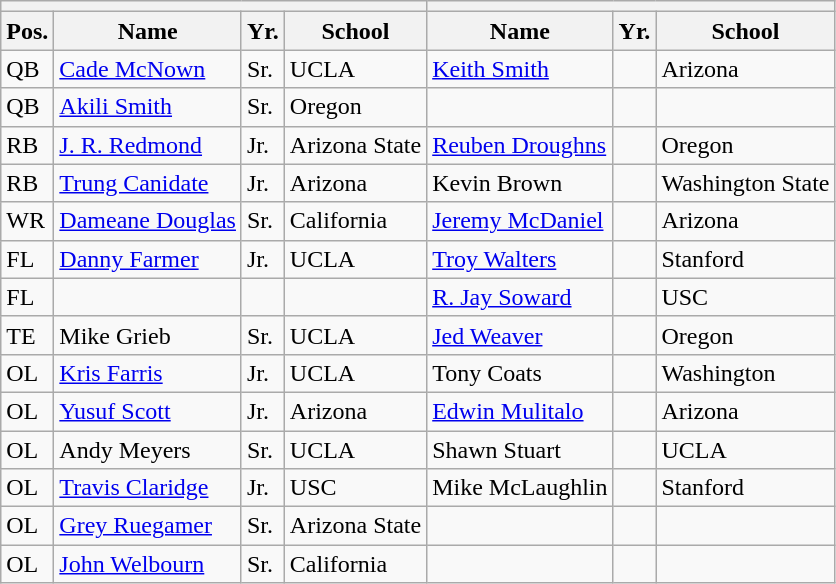<table class="wikitable">
<tr>
<th colspan="4"></th>
<th colspan="4"></th>
</tr>
<tr>
<th>Pos.</th>
<th>Name</th>
<th>Yr.</th>
<th>School</th>
<th>Name</th>
<th>Yr.</th>
<th>School</th>
</tr>
<tr>
<td>QB</td>
<td><a href='#'>Cade McNown</a></td>
<td>Sr.</td>
<td>UCLA</td>
<td><a href='#'>Keith Smith</a> </td>
<td></td>
<td>Arizona</td>
</tr>
<tr>
<td>QB</td>
<td><a href='#'>Akili Smith</a></td>
<td>Sr.</td>
<td>Oregon</td>
<td></td>
<td></td>
<td></td>
</tr>
<tr>
<td>RB</td>
<td><a href='#'>J. R. Redmond</a></td>
<td>Jr.</td>
<td>Arizona State</td>
<td><a href='#'>Reuben Droughns</a></td>
<td></td>
<td>Oregon</td>
</tr>
<tr>
<td>RB</td>
<td><a href='#'>Trung Canidate</a></td>
<td>Jr.</td>
<td>Arizona</td>
<td>Kevin Brown</td>
<td></td>
<td>Washington State</td>
</tr>
<tr>
<td>WR</td>
<td><a href='#'>Dameane Douglas</a></td>
<td>Sr.</td>
<td>California</td>
<td><a href='#'>Jeremy McDaniel</a></td>
<td></td>
<td>Arizona</td>
</tr>
<tr>
<td>FL</td>
<td><a href='#'>Danny Farmer</a></td>
<td>Jr.</td>
<td>UCLA</td>
<td><a href='#'>Troy Walters</a></td>
<td></td>
<td>Stanford</td>
</tr>
<tr>
<td>FL</td>
<td></td>
<td></td>
<td></td>
<td><a href='#'>R. Jay Soward</a></td>
<td></td>
<td>USC</td>
</tr>
<tr>
<td>TE</td>
<td>Mike Grieb</td>
<td>Sr.</td>
<td>UCLA</td>
<td><a href='#'>Jed Weaver</a></td>
<td></td>
<td>Oregon</td>
</tr>
<tr>
<td>OL</td>
<td><a href='#'>Kris Farris</a></td>
<td>Jr.</td>
<td>UCLA</td>
<td>Tony Coats</td>
<td></td>
<td>Washington</td>
</tr>
<tr>
<td>OL</td>
<td><a href='#'>Yusuf Scott</a></td>
<td>Jr.</td>
<td>Arizona</td>
<td><a href='#'>Edwin Mulitalo</a></td>
<td></td>
<td>Arizona</td>
</tr>
<tr>
<td>OL</td>
<td>Andy Meyers</td>
<td>Sr.</td>
<td>UCLA</td>
<td>Shawn Stuart</td>
<td></td>
<td>UCLA</td>
</tr>
<tr>
<td>OL</td>
<td><a href='#'>Travis Claridge</a></td>
<td>Jr.</td>
<td>USC</td>
<td>Mike McLaughlin</td>
<td></td>
<td>Stanford</td>
</tr>
<tr>
<td>OL</td>
<td><a href='#'>Grey Ruegamer</a></td>
<td>Sr.</td>
<td>Arizona State</td>
<td></td>
<td></td>
<td></td>
</tr>
<tr>
<td>OL</td>
<td><a href='#'>John Welbourn</a></td>
<td>Sr.</td>
<td>California</td>
<td></td>
<td></td>
<td></td>
</tr>
</table>
